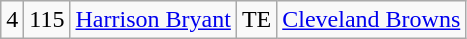<table class="wikitable" style="text-align:center">
<tr>
<td>4</td>
<td>115</td>
<td><a href='#'>Harrison Bryant</a></td>
<td>TE</td>
<td><a href='#'>Cleveland Browns</a></td>
</tr>
</table>
